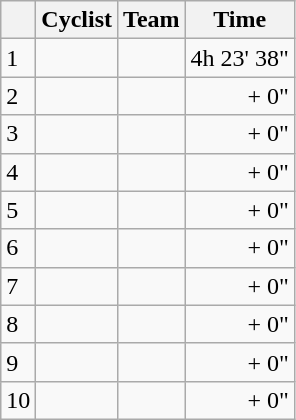<table class="wikitable">
<tr>
<th></th>
<th>Cyclist</th>
<th>Team</th>
<th>Time</th>
</tr>
<tr>
<td>1</td>
<td></td>
<td></td>
<td align="right">4h 23' 38"</td>
</tr>
<tr>
<td>2</td>
<td></td>
<td></td>
<td align="right">+ 0"</td>
</tr>
<tr>
<td>3</td>
<td></td>
<td></td>
<td align="right">+ 0"</td>
</tr>
<tr>
<td>4</td>
<td></td>
<td></td>
<td align="right">+ 0"</td>
</tr>
<tr>
<td>5</td>
<td></td>
<td></td>
<td align="right">+ 0"</td>
</tr>
<tr>
<td>6</td>
<td> </td>
<td></td>
<td align="right">+ 0"</td>
</tr>
<tr>
<td>7</td>
<td></td>
<td></td>
<td align="right">+ 0"</td>
</tr>
<tr>
<td>8</td>
<td></td>
<td></td>
<td align="right">+ 0"</td>
</tr>
<tr>
<td>9</td>
<td></td>
<td></td>
<td align="right">+ 0"</td>
</tr>
<tr>
<td>10</td>
<td></td>
<td></td>
<td align="right">+ 0"</td>
</tr>
</table>
